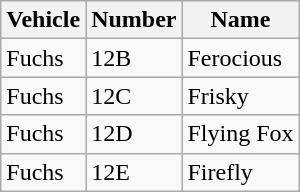<table class="wikitable">
<tr>
<th>Vehicle</th>
<th>Number</th>
<th>Name</th>
</tr>
<tr>
<td>Fuchs</td>
<td>12B</td>
<td>Ferocious</td>
</tr>
<tr>
<td>Fuchs</td>
<td>12C</td>
<td>Frisky</td>
</tr>
<tr>
<td>Fuchs</td>
<td>12D</td>
<td>Flying Fox</td>
</tr>
<tr>
<td>Fuchs</td>
<td>12E</td>
<td>Firefly</td>
</tr>
</table>
